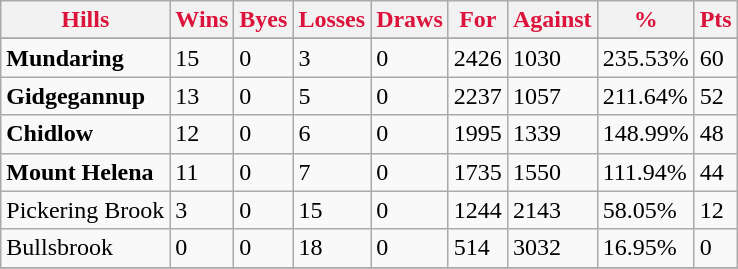<table class="wikitable">
<tr>
<th style="color:crimson">Hills</th>
<th style="color:crimson">Wins</th>
<th style="color:crimson">Byes</th>
<th style="color:crimson">Losses</th>
<th style="color:crimson">Draws</th>
<th style="color:crimson">For</th>
<th style="color:crimson">Against</th>
<th style="color:crimson">%</th>
<th style="color:crimson">Pts</th>
</tr>
<tr>
</tr>
<tr>
</tr>
<tr>
<td><strong>	Mundaring	</strong></td>
<td>15</td>
<td>0</td>
<td>3</td>
<td>0</td>
<td>2426</td>
<td>1030</td>
<td>235.53%</td>
<td>60</td>
</tr>
<tr>
<td><strong>	Gidgegannup	</strong></td>
<td>13</td>
<td>0</td>
<td>5</td>
<td>0</td>
<td>2237</td>
<td>1057</td>
<td>211.64%</td>
<td>52</td>
</tr>
<tr>
<td><strong>	Chidlow	</strong></td>
<td>12</td>
<td>0</td>
<td>6</td>
<td>0</td>
<td>1995</td>
<td>1339</td>
<td>148.99%</td>
<td>48</td>
</tr>
<tr>
<td><strong>	Mount Helena	</strong></td>
<td>11</td>
<td>0</td>
<td>7</td>
<td>0</td>
<td>1735</td>
<td>1550</td>
<td>111.94%</td>
<td>44</td>
</tr>
<tr>
<td>Pickering Brook</td>
<td>3</td>
<td>0</td>
<td>15</td>
<td>0</td>
<td>1244</td>
<td>2143</td>
<td>58.05%</td>
<td>12</td>
</tr>
<tr>
<td>Bullsbrook</td>
<td>0</td>
<td>0</td>
<td>18</td>
<td>0</td>
<td>514</td>
<td>3032</td>
<td>16.95%</td>
<td>0</td>
</tr>
<tr>
</tr>
</table>
